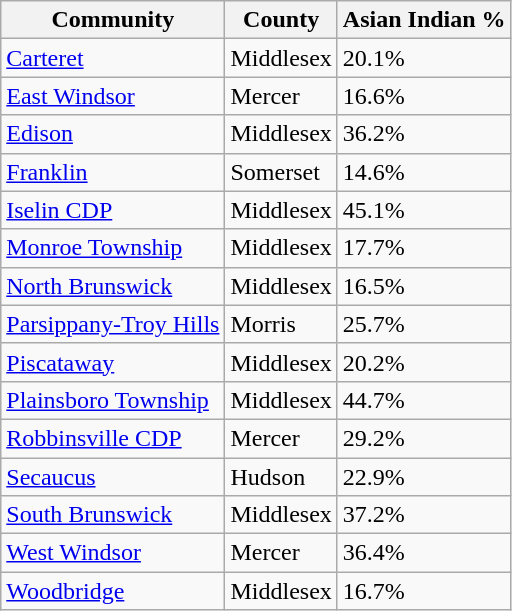<table class="wikitable sortable static-row-numbers static-row-header-text col2center col5center hover-highlight" "style="font-size: 100%">
<tr>
<th>Community</th>
<th>County</th>
<th>Asian Indian %</th>
</tr>
<tr>
<td><a href='#'>Carteret</a></td>
<td>Middlesex</td>
<td>20.1%</td>
</tr>
<tr>
<td><a href='#'>East Windsor</a></td>
<td>Mercer</td>
<td>16.6%</td>
</tr>
<tr>
<td><a href='#'>Edison</a></td>
<td>Middlesex</td>
<td>36.2%</td>
</tr>
<tr>
<td><a href='#'>Franklin</a></td>
<td>Somerset</td>
<td>14.6%</td>
</tr>
<tr>
<td><a href='#'>Iselin CDP</a></td>
<td>Middlesex</td>
<td>45.1%</td>
</tr>
<tr>
<td><a href='#'>Monroe Township</a></td>
<td>Middlesex</td>
<td>17.7%</td>
</tr>
<tr>
<td><a href='#'>North Brunswick</a></td>
<td>Middlesex</td>
<td>16.5%</td>
</tr>
<tr>
<td><a href='#'>Parsippany-Troy Hills</a></td>
<td>Morris</td>
<td>25.7%</td>
</tr>
<tr>
<td><a href='#'>Piscataway</a></td>
<td>Middlesex</td>
<td>20.2%</td>
</tr>
<tr>
<td><a href='#'>Plainsboro Township</a></td>
<td>Middlesex</td>
<td>44.7%</td>
</tr>
<tr>
<td><a href='#'>Robbinsville CDP</a></td>
<td>Mercer</td>
<td>29.2%</td>
</tr>
<tr>
<td><a href='#'>Secaucus</a></td>
<td>Hudson</td>
<td>22.9%</td>
</tr>
<tr>
<td><a href='#'>South Brunswick</a></td>
<td>Middlesex</td>
<td>37.2%</td>
</tr>
<tr>
<td><a href='#'>West Windsor</a></td>
<td>Mercer</td>
<td>36.4%</td>
</tr>
<tr>
<td><a href='#'>Woodbridge</a></td>
<td>Middlesex</td>
<td>16.7%</td>
</tr>
</table>
